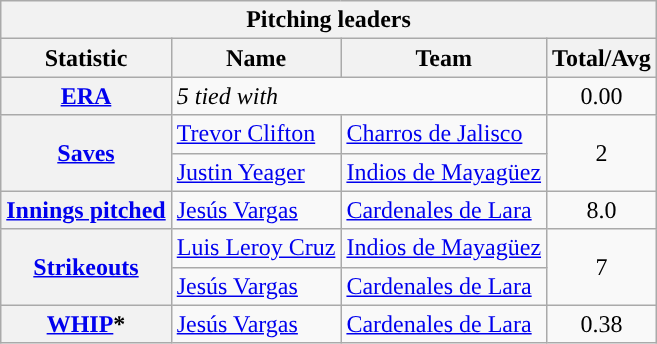<table class="wikitable plainrowheaders">
<tr>
<th colspan="4">Pitching leaders</th>
</tr>
<tr>
<th scope="col">Statistic</th>
<th scope="col">Name</th>
<th scope="col">Team</th>
<th scope="col">Total/Avg</th>
</tr>
<tr>
<th scope="row"><a href='#'>ERA</a></th>
<td colspan=2><em>5 tied with</em></td>
<td align=center>0.00</td>
</tr>
<tr>
<th rowspan="2" scope="row"><a href='#'>Saves</a></th>
<td> <a href='#'>Trevor Clifton</a></td>
<td> <a href='#'>Charros de Jalisco</a></td>
<td rowspan="2" align="center">2</td>
</tr>
<tr>
<td> <a href='#'>Justin Yeager</a></td>
<td> <a href='#'>Indios de Mayagüez</a></td>
</tr>
<tr>
<th scope="row"><a href='#'>Innings pitched</a></th>
<td> <a href='#'>Jesús Vargas</a></td>
<td> <a href='#'>Cardenales de Lara</a></td>
<td align=center>8.0</td>
</tr>
<tr>
<th rowspan="2" scope="row"><a href='#'>Strikeouts</a></th>
<td> <a href='#'>Luis Leroy Cruz</a></td>
<td> <a href='#'>Indios de Mayagüez</a></td>
<td rowspan="2" align="center">7</td>
</tr>
<tr>
<td> <a href='#'>Jesús Vargas</a></td>
<td> <a href='#'>Cardenales de Lara</a></td>
</tr>
<tr>
<th scope="row"><a href='#'>WHIP</a>*</th>
<td> <a href='#'>Jesús Vargas</a></td>
<td> <a href='#'>Cardenales de Lara</a></td>
<td align=center>0.38</td>
</tr>
</table>
